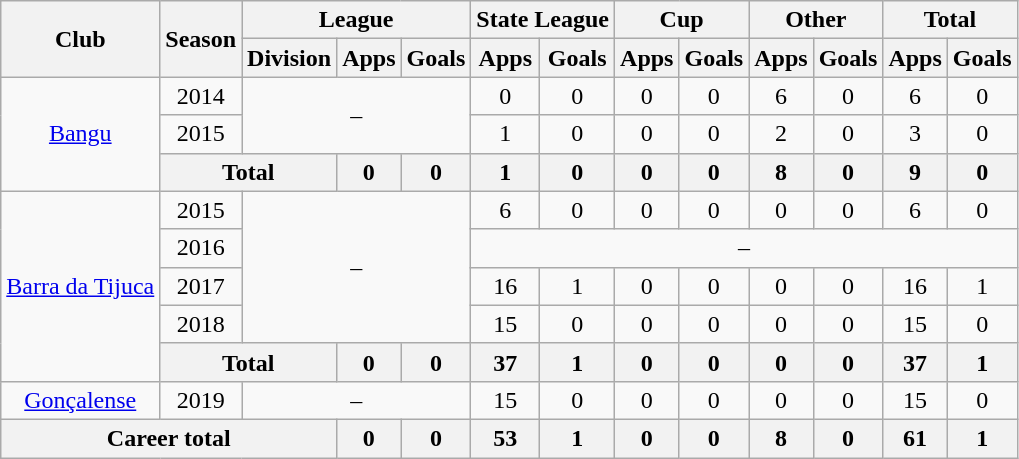<table class="wikitable" style="text-align: center">
<tr>
<th rowspan="2">Club</th>
<th rowspan="2">Season</th>
<th colspan="3">League</th>
<th colspan="2">State League</th>
<th colspan="2">Cup</th>
<th colspan="2">Other</th>
<th colspan="2">Total</th>
</tr>
<tr>
<th>Division</th>
<th>Apps</th>
<th>Goals</th>
<th>Apps</th>
<th>Goals</th>
<th>Apps</th>
<th>Goals</th>
<th>Apps</th>
<th>Goals</th>
<th>Apps</th>
<th>Goals</th>
</tr>
<tr>
<td rowspan="3"><a href='#'>Bangu</a></td>
<td>2014</td>
<td colspan="3" rowspan="2">–</td>
<td>0</td>
<td>0</td>
<td>0</td>
<td>0</td>
<td>6</td>
<td>0</td>
<td>6</td>
<td>0</td>
</tr>
<tr>
<td>2015</td>
<td>1</td>
<td>0</td>
<td>0</td>
<td>0</td>
<td>2</td>
<td>0</td>
<td>3</td>
<td>0</td>
</tr>
<tr>
<th colspan="2"><strong>Total</strong></th>
<th>0</th>
<th>0</th>
<th>1</th>
<th>0</th>
<th>0</th>
<th>0</th>
<th>8</th>
<th>0</th>
<th>9</th>
<th>0</th>
</tr>
<tr>
<td rowspan="5"><a href='#'>Barra da Tijuca</a></td>
<td>2015</td>
<td colspan="3" rowspan="4">–</td>
<td>6</td>
<td>0</td>
<td>0</td>
<td>0</td>
<td>0</td>
<td>0</td>
<td>6</td>
<td>0</td>
</tr>
<tr>
<td>2016</td>
<td colspan="8">–</td>
</tr>
<tr>
<td>2017</td>
<td>16</td>
<td>1</td>
<td>0</td>
<td>0</td>
<td>0</td>
<td>0</td>
<td>16</td>
<td>1</td>
</tr>
<tr>
<td>2018</td>
<td>15</td>
<td>0</td>
<td>0</td>
<td>0</td>
<td>0</td>
<td>0</td>
<td>15</td>
<td>0</td>
</tr>
<tr>
<th colspan="2"><strong>Total</strong></th>
<th>0</th>
<th>0</th>
<th>37</th>
<th>1</th>
<th>0</th>
<th>0</th>
<th>0</th>
<th>0</th>
<th>37</th>
<th>1</th>
</tr>
<tr>
<td><a href='#'>Gonçalense</a></td>
<td>2019</td>
<td colspan="3">–</td>
<td>15</td>
<td>0</td>
<td>0</td>
<td>0</td>
<td>0</td>
<td>0</td>
<td>15</td>
<td>0</td>
</tr>
<tr>
<th colspan="3"><strong>Career total</strong></th>
<th>0</th>
<th>0</th>
<th>53</th>
<th>1</th>
<th>0</th>
<th>0</th>
<th>8</th>
<th>0</th>
<th>61</th>
<th>1</th>
</tr>
</table>
